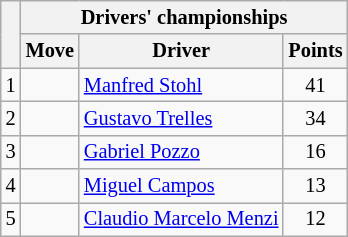<table class="wikitable" style="font-size:85%;">
<tr>
<th rowspan="2"></th>
<th colspan="3">Drivers' championships</th>
</tr>
<tr>
<th>Move</th>
<th>Driver</th>
<th>Points</th>
</tr>
<tr>
<td align="center">1</td>
<td align="center"></td>
<td> <a href='#'>Manfred Stohl</a></td>
<td align="center">41</td>
</tr>
<tr>
<td align="center">2</td>
<td align="center"></td>
<td> <a href='#'>Gustavo Trelles</a></td>
<td align="center">34</td>
</tr>
<tr>
<td align="center">3</td>
<td align="center"></td>
<td> <a href='#'>Gabriel Pozzo</a></td>
<td align="center">16</td>
</tr>
<tr>
<td align="center">4</td>
<td align="center"></td>
<td> <a href='#'>Miguel Campos</a></td>
<td align="center">13</td>
</tr>
<tr>
<td align="center">5</td>
<td align="center"></td>
<td> <a href='#'>Claudio Marcelo Menzi</a></td>
<td align="center">12</td>
</tr>
</table>
